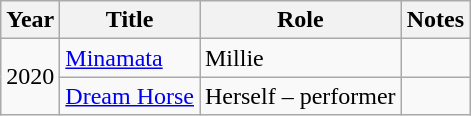<table class=wikitable>
<tr>
<th>Year</th>
<th>Title</th>
<th>Role</th>
<th>Notes</th>
</tr>
<tr>
<td rowspan="2">2020</td>
<td><a href='#'>Minamata</a></td>
<td>Millie</td>
<td></td>
</tr>
<tr>
<td><a href='#'>Dream Horse</a></td>
<td>Herself – performer</td>
<td></td>
</tr>
</table>
